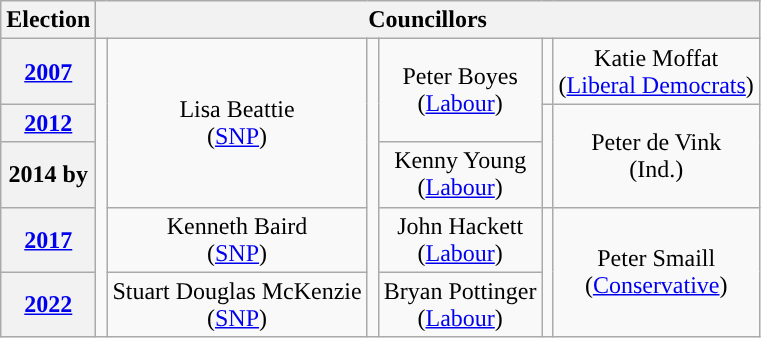<table class="wikitable" style="text-align:center">
<tr>
<th>Election</th>
<th colspan=8>Councillors</th>
</tr>
<tr>
<th><a href='#'>2007</a></th>
<td rowspan=5; style="background-color: "></td>
<td rowspan=3>Lisa Beattie<br>(<a href='#'>SNP</a>)</td>
<td rowspan=5; style="background-color: "></td>
<td rowspan=2>Peter Boyes<br>(<a href='#'>Labour</a>)</td>
<td rowspan=1; style="background-color: "></td>
<td>Katie Moffat<br>(<a href='#'>Liberal Democrats</a>)</td>
</tr>
<tr>
<th><a href='#'>2012</a></th>
<td rowspan=2; style="background-color: "></td>
<td rowspan=2>Peter de Vink<br>(Ind.)</td>
</tr>
<tr>
<th>2014 by</th>
<td>Kenny Young<br>(<a href='#'>Labour</a>)</td>
</tr>
<tr>
<th><a href='#'>2017</a></th>
<td>Kenneth Baird<br>(<a href='#'>SNP</a>)</td>
<td>John Hackett<br>(<a href='#'>Labour</a>)</td>
<td rowspan=2; style="background-color: "></td>
<td rowspan=2>Peter Smaill<br>(<a href='#'>Conservative</a>)</td>
</tr>
<tr>
<th><a href='#'>2022</a></th>
<td>Stuart Douglas McKenzie<br>(<a href='#'>SNP</a>)</td>
<td>Bryan Pottinger<br>(<a href='#'>Labour</a>)</td>
</tr>
</table>
